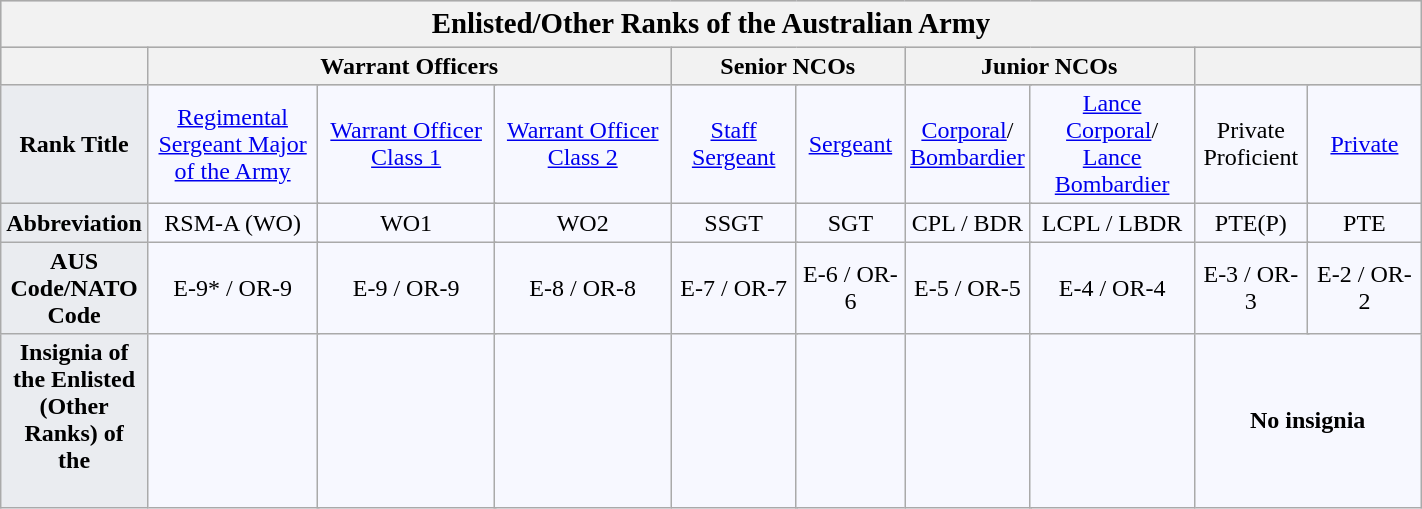<table class="wikitable" style="border:1px solid #8888aa; align: text-center; background-color:#f7f8ff; padding:5px; font-size:100%; width: 75%; margin: auto;">
<tr style="background-color:#CCCCCC; text-align:center; width: 100%; font-size: 120%;">
<th colspan=35>Enlisted/Other Ranks of the Australian Army<br></th>
</tr>
<tr style="background-color:#CCCCCC; text-align:center; width: 100%">
<th></th>
<th colspan=8>Warrant Officers</th>
<th colspan=12>Senior NCOs</th>
<th colspan=6>Junior NCOs</th>
<th colspan=8></th>
</tr>
<tr style="text-align:center;">
<td style="background-color:#eaecf0; text-align:center"><strong>Rank Title</strong></td>
<td colspan="3"><a href='#'>Regimental Sergeant Major of the Army</a></td>
<td colspan="3"><a href='#'>Warrant Officer Class 1</a></td>
<td colspan="2"><a href='#'>Warrant Officer Class 2</a></td>
<td colspan="6"><a href='#'>Staff Sergeant</a> </td>
<td colspan="6"><a href='#'>Sergeant</a></td>
<td colspan="4"><a href='#'>Corporal</a>/<br><a href='#'>Bombardier</a></td>
<td colspan="2"><a href='#'>Lance Corporal</a>/<br><a href='#'>Lance Bombardier</a></td>
<td colspan="4" width="8%">Private Proficient</td>
<td colspan="4" width="8%"><a href='#'>Private</a></td>
</tr>
<tr style="text-align:center;">
<td style="background-color:#eaecf0; text-align:center"><strong>Abbreviation</strong></td>
<td colspan="3">RSM-A (WO)</td>
<td colspan="3">WO1</td>
<td colspan="2">WO2</td>
<td colspan="6">SSGT</td>
<td colspan="6">SGT</td>
<td colspan="4">CPL / BDR</td>
<td colspan="2">LCPL / LBDR</td>
<td colspan="4">PTE(P)</td>
<td colspan="4">PTE</td>
</tr>
<tr style="text-align:center;">
<td style="background-color:#eaecf0; text-align:center"><strong>AUS Code/NATO Code</strong></td>
<td colspan="3">E-9* / OR-9</td>
<td colspan="3">E-9 / OR-9</td>
<td colspan="2">E-8 / OR-8</td>
<td colspan="6">E-7 / OR-7</td>
<td colspan="6">E-6 / OR-6</td>
<td colspan="4">E-5 / OR-5</td>
<td colspan="2">E-4 / OR-4</td>
<td colspan="4">E-3 / OR-3</td>
<td colspan="4">E-2 / OR-2</td>
</tr>
<tr style="text-align:center;">
<td rowspan="1" style="background-color:#eaecf0; text-align:center; width:10%"><strong>Insignia of the Enlisted (Other Ranks) of the <br><br></strong></td>
<td colspan="3" width="12%"></td>
<td colspan="3"></td>
<td colspan="2"></td>
<td colspan="6"></td>
<td colspan="6"></td>
<td colspan="4"></td>
<td colspan="2"></td>
<td colspan="8"><strong>No insignia</strong></td>
</tr>
</table>
